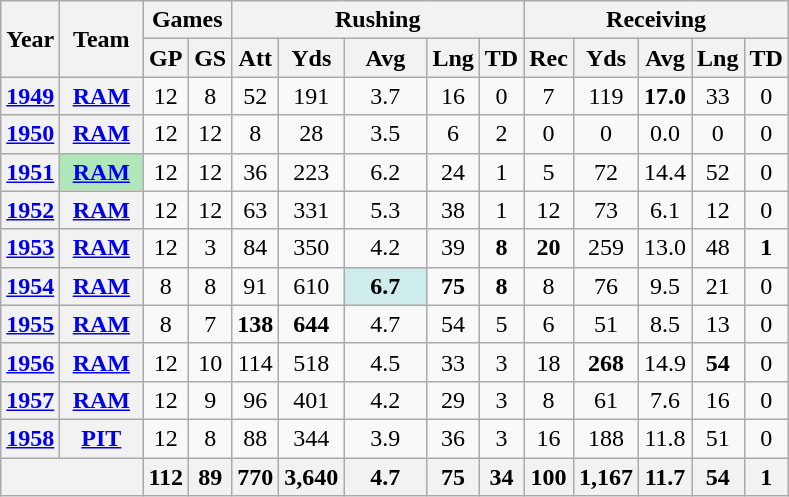<table class="wikitable" style="text-align:center;">
<tr>
<th rowspan="2">Year</th>
<th rowspan="2">Team</th>
<th colspan="2">Games</th>
<th colspan="5">Rushing</th>
<th colspan="5">Receiving</th>
</tr>
<tr>
<th>GP</th>
<th>GS</th>
<th>Att</th>
<th>Yds</th>
<th>Avg</th>
<th>Lng</th>
<th>TD</th>
<th>Rec</th>
<th>Yds</th>
<th>Avg</th>
<th>Lng</th>
<th>TD</th>
</tr>
<tr>
<th><a href='#'>1949</a></th>
<th><a href='#'>RAM</a></th>
<td>12</td>
<td>8</td>
<td>52</td>
<td>191</td>
<td>3.7</td>
<td>16</td>
<td>0</td>
<td>7</td>
<td>119</td>
<td><strong>17.0</strong></td>
<td>33</td>
<td>0</td>
</tr>
<tr>
<th><a href='#'>1950</a></th>
<th><a href='#'>RAM</a></th>
<td>12</td>
<td>12</td>
<td>8</td>
<td>28</td>
<td>3.5</td>
<td>6</td>
<td>2</td>
<td>0</td>
<td>0</td>
<td>0.0</td>
<td>0</td>
<td>0</td>
</tr>
<tr>
<th><a href='#'>1951</a></th>
<th style="background:#afe6ba; width:3em;"><a href='#'>RAM</a></th>
<td>12</td>
<td>12</td>
<td>36</td>
<td>223</td>
<td>6.2</td>
<td>24</td>
<td>1</td>
<td>5</td>
<td>72</td>
<td>14.4</td>
<td>52</td>
<td>0</td>
</tr>
<tr>
<th><a href='#'>1952</a></th>
<th><a href='#'>RAM</a></th>
<td>12</td>
<td>12</td>
<td>63</td>
<td>331</td>
<td>5.3</td>
<td>38</td>
<td>1</td>
<td>12</td>
<td>73</td>
<td>6.1</td>
<td>12</td>
<td>0</td>
</tr>
<tr>
<th><a href='#'>1953</a></th>
<th><a href='#'>RAM</a></th>
<td>12</td>
<td>3</td>
<td>84</td>
<td>350</td>
<td>4.2</td>
<td>39</td>
<td><strong>8</strong></td>
<td><strong>20</strong></td>
<td>259</td>
<td>13.0</td>
<td>48</td>
<td><strong>1</strong></td>
</tr>
<tr>
<th><a href='#'>1954</a></th>
<th><a href='#'>RAM</a></th>
<td>8</td>
<td>8</td>
<td>91</td>
<td>610</td>
<td style="background:#cfecec; width:3em;"><strong>6.7</strong></td>
<td><strong>75</strong></td>
<td><strong>8</strong></td>
<td>8</td>
<td>76</td>
<td>9.5</td>
<td>21</td>
<td>0</td>
</tr>
<tr>
<th><a href='#'>1955</a></th>
<th><a href='#'>RAM</a></th>
<td>8</td>
<td>7</td>
<td><strong>138</strong></td>
<td><strong>644</strong></td>
<td>4.7</td>
<td>54</td>
<td>5</td>
<td>6</td>
<td>51</td>
<td>8.5</td>
<td>13</td>
<td>0</td>
</tr>
<tr>
<th><a href='#'>1956</a></th>
<th><a href='#'>RAM</a></th>
<td>12</td>
<td>10</td>
<td>114</td>
<td>518</td>
<td>4.5</td>
<td>33</td>
<td>3</td>
<td>18</td>
<td><strong>268</strong></td>
<td>14.9</td>
<td><strong>54</strong></td>
<td>0</td>
</tr>
<tr>
<th><a href='#'>1957</a></th>
<th><a href='#'>RAM</a></th>
<td>12</td>
<td>9</td>
<td>96</td>
<td>401</td>
<td>4.2</td>
<td>29</td>
<td>3</td>
<td>8</td>
<td>61</td>
<td>7.6</td>
<td>16</td>
<td>0</td>
</tr>
<tr>
<th><a href='#'>1958</a></th>
<th><a href='#'>PIT</a></th>
<td>12</td>
<td>8</td>
<td>88</td>
<td>344</td>
<td>3.9</td>
<td>36</td>
<td>3</td>
<td>16</td>
<td>188</td>
<td>11.8</td>
<td>51</td>
<td>0</td>
</tr>
<tr>
<th colspan="2"></th>
<th>112</th>
<th>89</th>
<th>770</th>
<th>3,640</th>
<th>4.7</th>
<th>75</th>
<th>34</th>
<th>100</th>
<th>1,167</th>
<th>11.7</th>
<th>54</th>
<th>1</th>
</tr>
</table>
